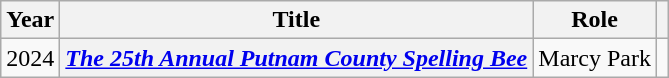<table class="wikitable plainrowheaders sortable">
<tr>
<th scope="col">Year</th>
<th scope="col">Title</th>
<th scope="col">Role</th>
<th scope="col" class="unsortable"></th>
</tr>
<tr>
<td>2024</td>
<th scope="row"><em><a href='#'>The 25th Annual Putnam County Spelling Bee</a></em></th>
<td>Marcy Park</td>
<td style="text-align:center;"></td>
</tr>
</table>
